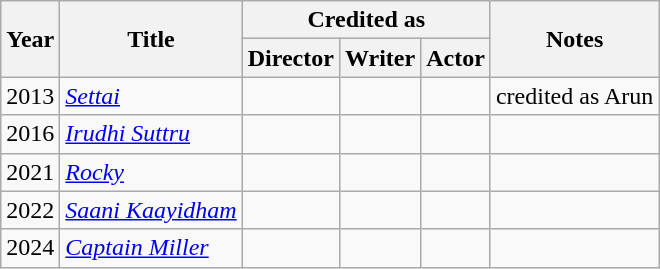<table class="wikitable sortable">
<tr>
<th rowspan="2" scope="colgroup">Year</th>
<th rowspan="2" scope="colgroup">Title</th>
<th colspan="3" scope="colgroup">Credited as</th>
<th rowspan="2" scope="colgroup">Notes</th>
</tr>
<tr>
<th scope="col">Director</th>
<th scope="col">Writer</th>
<th scope="col">Actor</th>
</tr>
<tr>
<td>2013</td>
<td><em><a href='#'>Settai</a></em></td>
<td></td>
<td></td>
<td></td>
<td>credited as Arun</td>
</tr>
<tr>
<td>2016</td>
<td><em><a href='#'>Irudhi Suttru</a></em></td>
<td></td>
<td></td>
<td></td>
<td></td>
</tr>
<tr>
<td>2021</td>
<td><em><a href='#'>Rocky</a></em></td>
<td></td>
<td></td>
<td></td>
<td></td>
</tr>
<tr>
<td>2022</td>
<td><em><a href='#'>Saani Kaayidham</a></em></td>
<td></td>
<td></td>
<td></td>
<td></td>
</tr>
<tr>
<td>2024</td>
<td><em><a href='#'>Captain Miller</a></em></td>
<td></td>
<td></td>
<td></td>
<td></td>
</tr>
</table>
